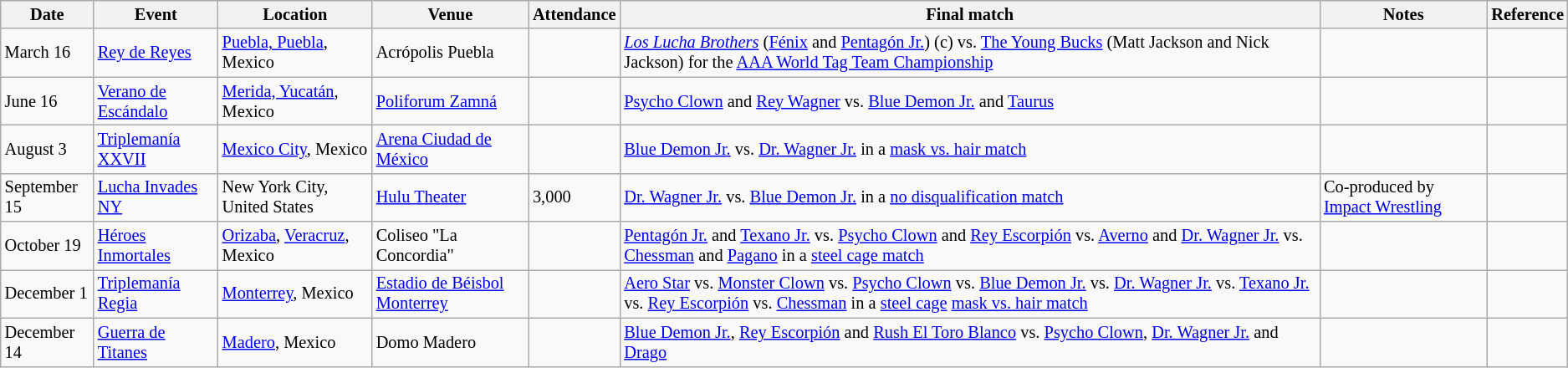<table class="wikitable" style="font-size:85%;">
<tr>
<th>Date</th>
<th>Event</th>
<th>Location</th>
<th>Venue</th>
<th>Attendance</th>
<th>Final match</th>
<th>Notes</th>
<th>Reference</th>
</tr>
<tr>
<td>March 16</td>
<td><a href='#'>Rey de Reyes</a></td>
<td><a href='#'>Puebla, Puebla</a>, Mexico</td>
<td>Acrópolis Puebla</td>
<td></td>
<td><em><a href='#'>Los Lucha Brothers</a></em> (<a href='#'>Fénix</a> and <a href='#'>Pentagón Jr.</a>) (c) vs. <a href='#'>The Young Bucks</a> (Matt Jackson and Nick Jackson) for the <a href='#'>AAA World Tag Team Championship</a></td>
<td></td>
<td></td>
</tr>
<tr>
<td>June 16</td>
<td><a href='#'>Verano de Escándalo</a></td>
<td><a href='#'>Merida, Yucatán</a>, Mexico</td>
<td><a href='#'>Poliforum Zamná</a></td>
<td></td>
<td><a href='#'>Psycho Clown</a> and <a href='#'>Rey Wagner</a> vs. <a href='#'>Blue Demon Jr.</a> and <a href='#'>Taurus</a></td>
<td></td>
<td></td>
</tr>
<tr>
<td>August 3</td>
<td><a href='#'>Triplemanía XXVII</a></td>
<td><a href='#'>Mexico City</a>, Mexico</td>
<td><a href='#'>Arena Ciudad de México</a></td>
<td></td>
<td><a href='#'>Blue Demon Jr.</a> vs. <a href='#'>Dr. Wagner Jr.</a> in a <a href='#'>mask vs. hair match</a></td>
<td></td>
<td></td>
</tr>
<tr>
<td>September 15</td>
<td><a href='#'>Lucha Invades NY</a></td>
<td>New York City, United States</td>
<td><a href='#'>Hulu Theater</a></td>
<td>3,000</td>
<td><a href='#'>Dr. Wagner Jr.</a> vs. <a href='#'>Blue Demon Jr.</a> in a <a href='#'>no disqualification match</a></td>
<td>Co-produced by <a href='#'>Impact Wrestling</a></td>
<td></td>
</tr>
<tr>
<td>October 19</td>
<td><a href='#'>Héroes Inmortales</a></td>
<td><a href='#'>Orizaba</a>, <a href='#'>Veracruz</a>, Mexico</td>
<td>Coliseo "La Concordia"</td>
<td></td>
<td><a href='#'>Pentagón Jr.</a> and <a href='#'>Texano Jr.</a> vs. <a href='#'>Psycho Clown</a> and <a href='#'>Rey Escorpión</a> vs. <a href='#'>Averno</a> and <a href='#'>Dr. Wagner Jr.</a> vs. <a href='#'>Chessman</a> and <a href='#'>Pagano</a> in a <a href='#'>steel cage match</a></td>
<td></td>
<td></td>
</tr>
<tr>
<td>December 1</td>
<td><a href='#'>Triplemanía Regia</a></td>
<td><a href='#'>Monterrey</a>, Mexico</td>
<td><a href='#'>Estadio de Béisbol Monterrey</a></td>
<td></td>
<td><a href='#'>Aero Star</a> vs. <a href='#'>Monster Clown</a> vs. <a href='#'>Psycho Clown</a> vs. <a href='#'>Blue Demon Jr.</a> vs. <a href='#'>Dr. Wagner Jr.</a> vs. <a href='#'>Texano Jr.</a> vs. <a href='#'>Rey Escorpión</a> vs. <a href='#'>Chessman</a> in a <a href='#'>steel cage</a> <a href='#'>mask vs. hair match</a></td>
<td></td>
<td></td>
</tr>
<tr>
<td>December 14</td>
<td><a href='#'>Guerra de Titanes</a></td>
<td><a href='#'>Madero</a>, Mexico</td>
<td>Domo Madero</td>
<td></td>
<td><a href='#'>Blue Demon Jr.</a>, <a href='#'>Rey Escorpión</a> and <a href='#'>Rush El Toro Blanco</a> vs. <a href='#'>Psycho Clown</a>, <a href='#'>Dr. Wagner Jr.</a> and <a href='#'>Drago</a></td>
<td></td>
<td></td>
</tr>
</table>
